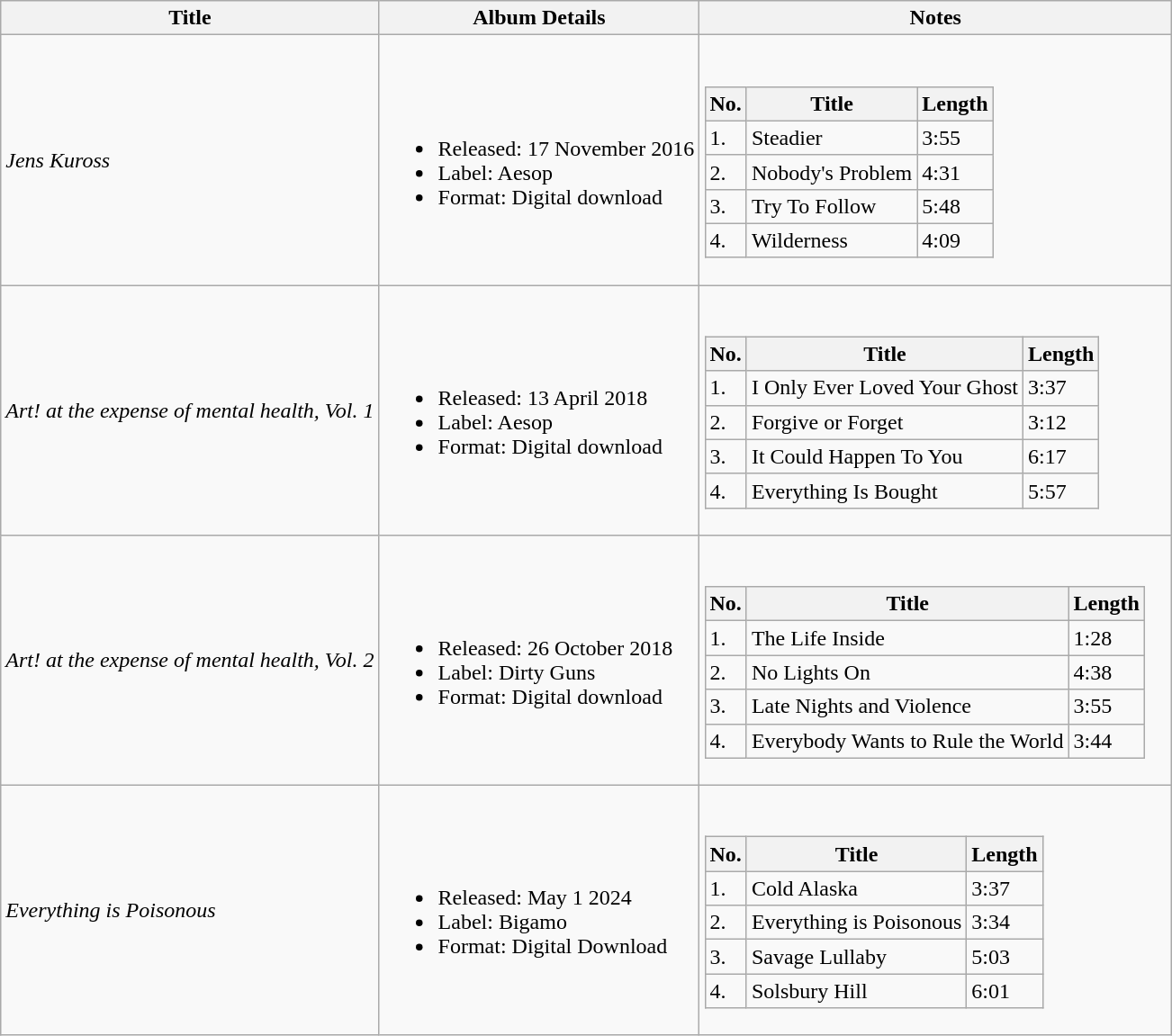<table class="wikitable">
<tr>
<th>Title</th>
<th>Album Details</th>
<th>Notes</th>
</tr>
<tr>
<td><em>Jens Kuross</em></td>
<td><br><ul><li>Released: 17 November 2016</li><li>Label: Aesop</li><li>Format: Digital download</li></ul></td>
<td><br><table class="wikitable mw-collapsible">
<tr>
<th>No.</th>
<th>Title</th>
<th>Length</th>
</tr>
<tr>
<td>1.</td>
<td>Steadier</td>
<td>3:55</td>
</tr>
<tr>
<td>2.</td>
<td>Nobody's Problem</td>
<td>4:31</td>
</tr>
<tr>
<td>3.</td>
<td>Try To Follow</td>
<td>5:48</td>
</tr>
<tr>
<td>4.</td>
<td>Wilderness</td>
<td>4:09</td>
</tr>
</table>
</td>
</tr>
<tr>
<td><em>Art! at the expense of mental health, Vol. 1</em></td>
<td><br><ul><li>Released: 13 April 2018</li><li>Label: Aesop</li><li>Format: Digital download</li></ul></td>
<td><br><table class="wikitable mw-collapsible">
<tr>
<th>No.</th>
<th>Title</th>
<th>Length</th>
</tr>
<tr>
<td>1.</td>
<td>I Only Ever Loved Your Ghost</td>
<td>3:37</td>
</tr>
<tr>
<td>2.</td>
<td>Forgive or Forget</td>
<td>3:12</td>
</tr>
<tr>
<td>3.</td>
<td>It Could Happen To You</td>
<td>6:17</td>
</tr>
<tr>
<td>4.</td>
<td>Everything Is Bought</td>
<td>5:57</td>
</tr>
</table>
</td>
</tr>
<tr>
<td><em>Art! at the expense of mental health, Vol. 2</em></td>
<td><br><ul><li>Released: 26 October 2018</li><li>Label: Dirty Guns</li><li>Format: Digital download</li></ul></td>
<td><br><table class="wikitable mw-collapsible">
<tr>
<th>No.</th>
<th>Title</th>
<th>Length</th>
</tr>
<tr>
<td>1.</td>
<td>The Life Inside</td>
<td>1:28</td>
</tr>
<tr>
<td>2.</td>
<td>No Lights On</td>
<td>4:38</td>
</tr>
<tr>
<td>3.</td>
<td>Late Nights and Violence</td>
<td>3:55</td>
</tr>
<tr>
<td>4.</td>
<td>Everybody Wants to Rule the World</td>
<td>3:44</td>
</tr>
</table>
</td>
</tr>
<tr>
<td><em>Everything is Poisonous</em></td>
<td><br><ul><li>Released: May 1 2024</li><li>Label: Bigamo</li><li>Format: Digital Download</li></ul></td>
<td><br><table class="wikitable mw-collapsible">
<tr>
<th>No.</th>
<th>Title</th>
<th>Length</th>
</tr>
<tr>
<td>1.</td>
<td>Cold Alaska</td>
<td>3:37</td>
</tr>
<tr>
<td>2.</td>
<td>Everything is Poisonous</td>
<td>3:34</td>
</tr>
<tr>
<td>3.</td>
<td>Savage Lullaby</td>
<td>5:03</td>
</tr>
<tr>
<td>4.</td>
<td>Solsbury Hill</td>
<td>6:01</td>
</tr>
</table>
</td>
</tr>
</table>
